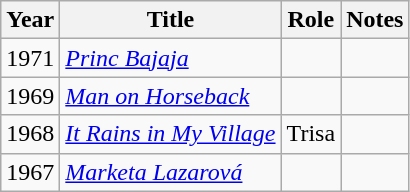<table class="wikitable sortable">
<tr>
<th>Year</th>
<th>Title</th>
<th>Role</th>
<th class="unsortable">Notes</th>
</tr>
<tr>
<td>1971</td>
<td><em><a href='#'>Princ Bajaja</a></em></td>
<td></td>
<td></td>
</tr>
<tr>
<td>1969</td>
<td><em><a href='#'>Man on Horseback</a></em></td>
<td></td>
<td></td>
</tr>
<tr>
<td>1968</td>
<td><em><a href='#'>It Rains in My Village</a></em></td>
<td>Trisa</td>
<td></td>
</tr>
<tr>
<td>1967</td>
<td><em><a href='#'>Marketa Lazarová</a></em></td>
<td></td>
<td></td>
</tr>
</table>
